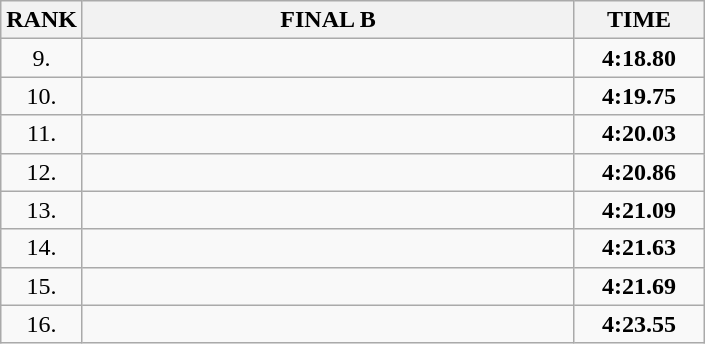<table class="wikitable">
<tr>
<th>RANK</th>
<th style="width: 20em">FINAL B</th>
<th style="width: 5em">TIME</th>
</tr>
<tr>
<td align="center">9.</td>
<td></td>
<td align="center"><strong>4:18.80</strong></td>
</tr>
<tr>
<td align="center">10.</td>
<td></td>
<td align="center"><strong>4:19.75</strong></td>
</tr>
<tr>
<td align="center">11.</td>
<td></td>
<td align="center"><strong>4:20.03</strong></td>
</tr>
<tr>
<td align="center">12.</td>
<td></td>
<td align="center"><strong>4:20.86</strong></td>
</tr>
<tr>
<td align="center">13.</td>
<td></td>
<td align="center"><strong>4:21.09</strong></td>
</tr>
<tr>
<td align="center">14.</td>
<td></td>
<td align="center"><strong>4:21.63</strong></td>
</tr>
<tr>
<td align="center">15.</td>
<td></td>
<td align="center"><strong>4:21.69</strong></td>
</tr>
<tr>
<td align="center">16.</td>
<td></td>
<td align="center"><strong>4:23.55</strong></td>
</tr>
</table>
